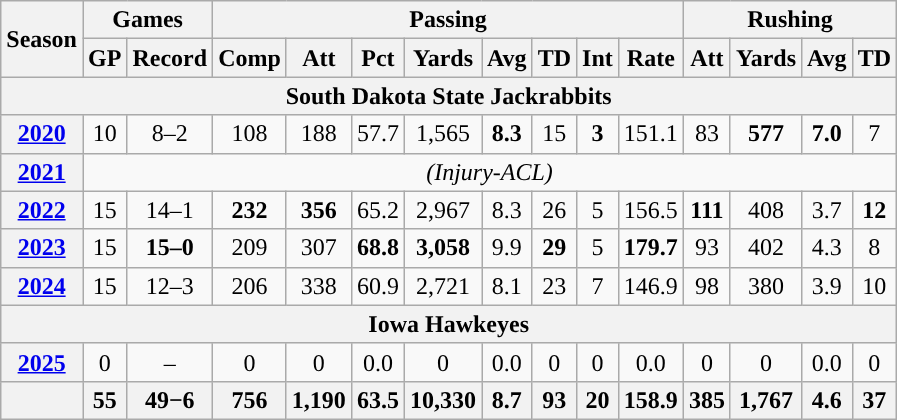<table class="wikitable" style="text-align:center;">
<tr>
<th rowspan="2">Season</th>
<th colspan="2">Games</th>
<th colspan="8">Passing</th>
<th colspan="4">Rushing</th>
</tr>
<tr>
<th>GP</th>
<th>Record</th>
<th>Comp</th>
<th>Att</th>
<th>Pct</th>
<th>Yards</th>
<th>Avg</th>
<th>TD</th>
<th>Int</th>
<th>Rate</th>
<th>Att</th>
<th>Yards</th>
<th>Avg</th>
<th>TD</th>
</tr>
<tr>
<th colspan="16">South Dakota State Jackrabbits</th>
</tr>
<tr>
<th><a href='#'>2020</a></th>
<td>10</td>
<td>8–2</td>
<td>108</td>
<td>188</td>
<td>57.7</td>
<td>1,565</td>
<td><strong>8.3</strong></td>
<td>15</td>
<td><strong>3</strong></td>
<td>151.1</td>
<td>83</td>
<td><strong>577</strong></td>
<td><strong>7.0</strong></td>
<td>7</td>
</tr>
<tr>
<th><a href='#'>2021</a></th>
<td colspan="15"><em> (Injury-ACL)</em></td>
</tr>
<tr>
<th><a href='#'>2022</a></th>
<td>15</td>
<td>14–1</td>
<td><strong>232</strong></td>
<td><strong>356</strong></td>
<td>65.2</td>
<td>2,967</td>
<td>8.3</td>
<td>26</td>
<td>5</td>
<td>156.5</td>
<td><strong>111</strong></td>
<td>408</td>
<td>3.7</td>
<td><strong>12</strong></td>
</tr>
<tr>
<th><a href='#'>2023</a></th>
<td>15</td>
<td><strong>15–0</strong></td>
<td>209</td>
<td>307</td>
<td><strong>68.8</strong></td>
<td><strong>3,058</strong></td>
<td>9.9</td>
<td><strong>29</strong></td>
<td>5</td>
<td><strong>179.7</strong></td>
<td>93</td>
<td>402</td>
<td>4.3</td>
<td>8</td>
</tr>
<tr>
<th><a href='#'>2024</a></th>
<td>15</td>
<td>12–3</td>
<td>206</td>
<td>338</td>
<td>60.9</td>
<td>2,721</td>
<td>8.1</td>
<td>23</td>
<td>7</td>
<td>146.9</td>
<td>98</td>
<td>380</td>
<td>3.9</td>
<td>10</td>
</tr>
<tr>
<th colspan="16">Iowa Hawkeyes</th>
</tr>
<tr>
<th><a href='#'>2025</a></th>
<td>0</td>
<td>–</td>
<td>0</td>
<td>0</td>
<td>0.0</td>
<td>0</td>
<td>0.0</td>
<td>0</td>
<td>0</td>
<td>0.0</td>
<td>0</td>
<td>0</td>
<td>0.0</td>
<td>0</td>
</tr>
<tr>
<th></th>
<th>55</th>
<th>49−6</th>
<th>756</th>
<th>1,190</th>
<th>63.5</th>
<th>10,330</th>
<th>8.7</th>
<th>93</th>
<th>20</th>
<th>158.9</th>
<th>385</th>
<th>1,767</th>
<th>4.6</th>
<th>37</th>
</tr>
</table>
